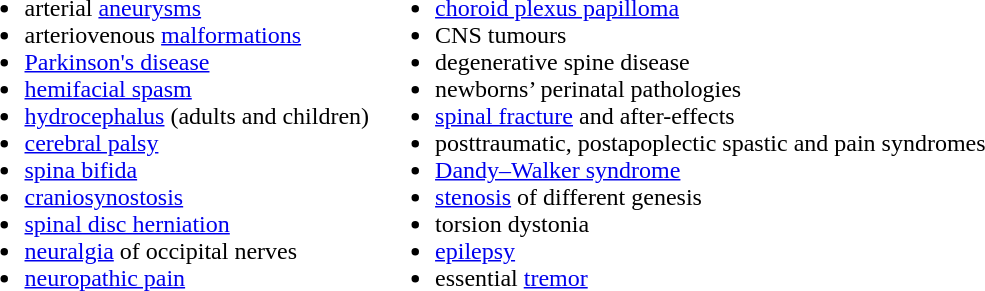<table>
<tr>
<td><br><ul><li>arterial <a href='#'>aneurysms</a></li><li>arteriovenous <a href='#'>malformations</a></li><li><a href='#'>Parkinson's disease</a></li><li><a href='#'>hemifacial spasm</a></li><li><a href='#'>hydrocephalus</a> (adults and children)</li><li><a href='#'>cerebral palsy</a></li><li><a href='#'>spina bifida</a></li><li><a href='#'>craniosynostosis</a></li><li><a href='#'>spinal disc herniation</a></li><li><a href='#'>neuralgia</a> of occipital nerves</li><li><a href='#'>neuropathic pain</a></li></ul></td>
<td><br><ul><li><a href='#'>choroid plexus papilloma</a></li><li>CNS tumours</li><li>degenerative spine disease</li><li>newborns’ perinatal pathologies</li><li><a href='#'>spinal fracture</a> and after-effects</li><li>posttraumatic, postapoplectic spastic and pain syndromes</li><li><a href='#'>Dandy–Walker syndrome</a></li><li><a href='#'>stenosis</a> of different genesis</li><li>torsion dystonia</li><li><a href='#'>epilepsy</a></li><li>essential <a href='#'>tremor</a></li></ul></td>
<td></td>
</tr>
</table>
